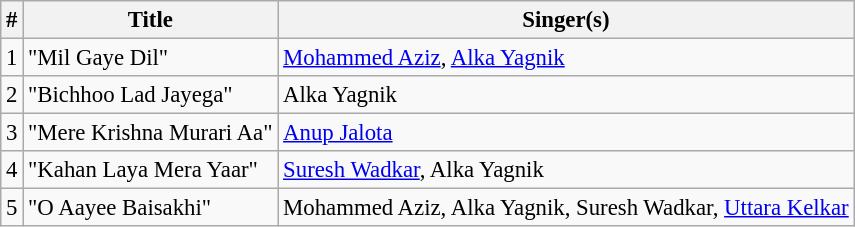<table class="wikitable" style="font-size:95%;">
<tr>
<th>#</th>
<th>Title</th>
<th>Singer(s)</th>
</tr>
<tr>
<td>1</td>
<td>"Mil Gaye Dil"</td>
<td><a href='#'>Mohammed Aziz</a>, <a href='#'>Alka Yagnik</a></td>
</tr>
<tr>
<td>2</td>
<td>"Bichhoo Lad Jayega"</td>
<td>Alka Yagnik</td>
</tr>
<tr>
<td>3</td>
<td>"Mere Krishna Murari Aa"</td>
<td><a href='#'>Anup Jalota</a></td>
</tr>
<tr>
<td>4</td>
<td>"Kahan Laya Mera Yaar"</td>
<td><a href='#'>Suresh Wadkar</a>, Alka Yagnik</td>
</tr>
<tr>
<td>5</td>
<td>"O Aayee Baisakhi"</td>
<td>Mohammed Aziz, Alka Yagnik, Suresh Wadkar, <a href='#'>Uttara Kelkar</a></td>
</tr>
</table>
